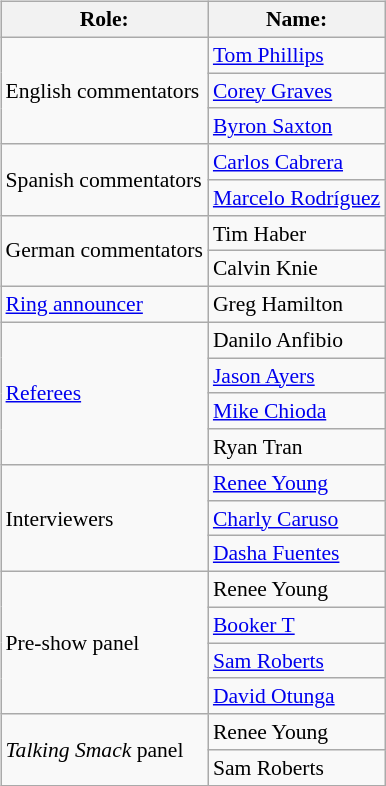<table class=wikitable style="font-size:90%; margin: 0.5em 0 0.5em 1em; float: right; clear: right;">
<tr>
<th>Role:</th>
<th>Name:</th>
</tr>
<tr>
<td rowspan=3>English commentators</td>
<td><a href='#'>Tom Phillips</a></td>
</tr>
<tr>
<td><a href='#'>Corey Graves</a></td>
</tr>
<tr>
<td><a href='#'>Byron Saxton</a></td>
</tr>
<tr>
<td rowspan=2>Spanish commentators</td>
<td><a href='#'>Carlos Cabrera</a></td>
</tr>
<tr>
<td><a href='#'>Marcelo Rodríguez</a></td>
</tr>
<tr>
<td rowspan=2>German commentators</td>
<td>Tim Haber</td>
</tr>
<tr>
<td>Calvin Knie</td>
</tr>
<tr>
<td><a href='#'>Ring announcer</a></td>
<td>Greg Hamilton</td>
</tr>
<tr>
<td rowspan=4><a href='#'>Referees</a></td>
<td>Danilo Anfibio</td>
</tr>
<tr>
<td><a href='#'>Jason Ayers</a></td>
</tr>
<tr>
<td><a href='#'>Mike Chioda</a></td>
</tr>
<tr>
<td>Ryan Tran</td>
</tr>
<tr>
<td rowspan=3>Interviewers</td>
<td><a href='#'>Renee Young</a></td>
</tr>
<tr>
<td><a href='#'>Charly Caruso</a></td>
</tr>
<tr>
<td><a href='#'>Dasha Fuentes</a></td>
</tr>
<tr>
<td rowspan=4>Pre-show panel</td>
<td>Renee Young</td>
</tr>
<tr>
<td><a href='#'>Booker T</a></td>
</tr>
<tr>
<td><a href='#'>Sam Roberts</a></td>
</tr>
<tr>
<td><a href='#'>David Otunga</a></td>
</tr>
<tr>
<td rowspan=2><em>Talking Smack</em> panel</td>
<td>Renee Young</td>
</tr>
<tr>
<td>Sam Roberts</td>
</tr>
</table>
